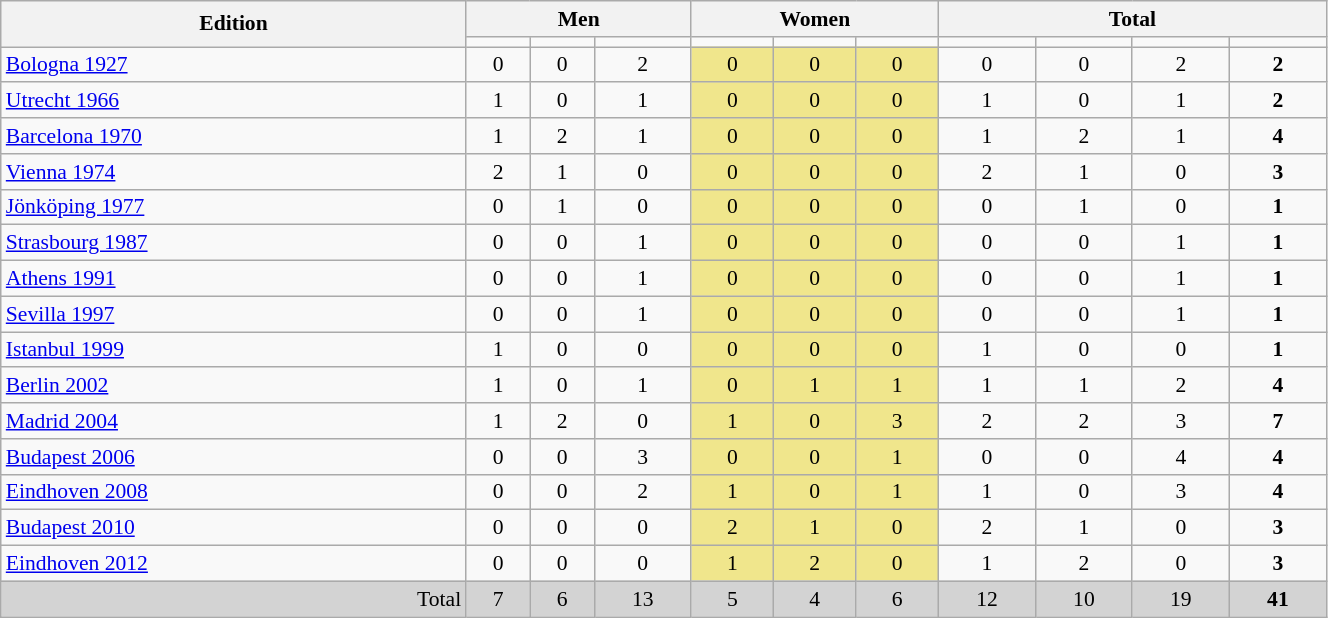<table class="wikitable" width=70% style="font-size:90%; text-align:center;">
<tr>
<th rowspan=2>Edition</th>
<th colspan=3>Men</th>
<th colspan=3>Women</th>
<th colspan=4>Total</th>
</tr>
<tr>
<td></td>
<td></td>
<td></td>
<td></td>
<td></td>
<td></td>
<td></td>
<td></td>
<td></td>
<td></td>
</tr>
<tr>
<td align=left> <a href='#'>Bologna 1927</a></td>
<td>0</td>
<td>0</td>
<td>2</td>
<td bgcolor=Khaki>0</td>
<td bgcolor=Khaki>0</td>
<td bgcolor=Khaki>0</td>
<td>0</td>
<td>0</td>
<td>2</td>
<td><strong>2</strong></td>
</tr>
<tr>
<td align=left> <a href='#'>Utrecht 1966</a></td>
<td>1</td>
<td>0</td>
<td>1</td>
<td bgcolor=Khaki>0</td>
<td bgcolor=Khaki>0</td>
<td bgcolor=Khaki>0</td>
<td>1</td>
<td>0</td>
<td>1</td>
<td><strong>2</strong></td>
</tr>
<tr>
<td align=left> <a href='#'>Barcelona 1970</a></td>
<td>1</td>
<td>2</td>
<td>1</td>
<td bgcolor=Khaki>0</td>
<td bgcolor=Khaki>0</td>
<td bgcolor=Khaki>0</td>
<td>1</td>
<td>2</td>
<td>1</td>
<td><strong>4</strong></td>
</tr>
<tr>
<td align=left> <a href='#'>Vienna 1974</a></td>
<td>2</td>
<td>1</td>
<td>0</td>
<td bgcolor=Khaki>0</td>
<td bgcolor=Khaki>0</td>
<td bgcolor=Khaki>0</td>
<td>2</td>
<td>1</td>
<td>0</td>
<td><strong>3</strong></td>
</tr>
<tr>
<td align=left> <a href='#'>Jönköping 1977</a></td>
<td>0</td>
<td>1</td>
<td>0</td>
<td bgcolor=Khaki>0</td>
<td bgcolor=Khaki>0</td>
<td bgcolor=Khaki>0</td>
<td>0</td>
<td>1</td>
<td>0</td>
<td><strong>1</strong></td>
</tr>
<tr>
<td align=left> <a href='#'>Strasbourg 1987</a></td>
<td>0</td>
<td>0</td>
<td>1</td>
<td bgcolor=Khaki>0</td>
<td bgcolor=Khaki>0</td>
<td bgcolor=Khaki>0</td>
<td>0</td>
<td>0</td>
<td>1</td>
<td><strong>1</strong></td>
</tr>
<tr>
<td align=left> <a href='#'>Athens 1991</a></td>
<td>0</td>
<td>0</td>
<td>1</td>
<td bgcolor=Khaki>0</td>
<td bgcolor=Khaki>0</td>
<td bgcolor=Khaki>0</td>
<td>0</td>
<td>0</td>
<td>1</td>
<td><strong>1</strong></td>
</tr>
<tr>
<td align=left> <a href='#'>Sevilla 1997</a></td>
<td>0</td>
<td>0</td>
<td>1</td>
<td bgcolor=Khaki>0</td>
<td bgcolor=Khaki>0</td>
<td bgcolor=Khaki>0</td>
<td>0</td>
<td>0</td>
<td>1</td>
<td><strong>1</strong></td>
</tr>
<tr>
<td align=left> <a href='#'>Istanbul 1999</a></td>
<td>1</td>
<td>0</td>
<td>0</td>
<td bgcolor=Khaki>0</td>
<td bgcolor=Khaki>0</td>
<td bgcolor=Khaki>0</td>
<td>1</td>
<td>0</td>
<td>0</td>
<td><strong>1</strong></td>
</tr>
<tr>
<td align=left> <a href='#'>Berlin 2002</a></td>
<td>1</td>
<td>0</td>
<td>1</td>
<td bgcolor=Khaki>0</td>
<td bgcolor=Khaki>1</td>
<td bgcolor=Khaki>1</td>
<td>1</td>
<td>1</td>
<td>2</td>
<td><strong>4</strong></td>
</tr>
<tr>
<td align=left> <a href='#'>Madrid 2004</a></td>
<td>1</td>
<td>2</td>
<td>0</td>
<td bgcolor=Khaki>1</td>
<td bgcolor=Khaki>0</td>
<td bgcolor=Khaki>3</td>
<td>2</td>
<td>2</td>
<td>3</td>
<td><strong>7</strong></td>
</tr>
<tr>
<td align=left> <a href='#'>Budapest 2006</a></td>
<td>0</td>
<td>0</td>
<td>3</td>
<td bgcolor=Khaki>0</td>
<td bgcolor=Khaki>0</td>
<td bgcolor=Khaki>1</td>
<td>0</td>
<td>0</td>
<td>4</td>
<td><strong>4</strong></td>
</tr>
<tr>
<td align=left> <a href='#'>Eindhoven 2008</a></td>
<td>0</td>
<td>0</td>
<td>2</td>
<td bgcolor=Khaki>1</td>
<td bgcolor=Khaki>0</td>
<td bgcolor=Khaki>1</td>
<td>1</td>
<td>0</td>
<td>3</td>
<td><strong>4</strong></td>
</tr>
<tr>
<td align=left> <a href='#'>Budapest 2010</a></td>
<td>0</td>
<td>0</td>
<td>0</td>
<td bgcolor=Khaki>2</td>
<td bgcolor=Khaki>1</td>
<td bgcolor=Khaki>0</td>
<td>2</td>
<td>1</td>
<td>0</td>
<td><strong>3</strong></td>
</tr>
<tr>
<td align=left> <a href='#'>Eindhoven 2012</a></td>
<td>0</td>
<td>0</td>
<td>0</td>
<td bgcolor=Khaki>1</td>
<td bgcolor=Khaki>2</td>
<td bgcolor=Khaki>0</td>
<td>1</td>
<td>2</td>
<td>0</td>
<td><strong>3</strong></td>
</tr>
<tr bgcolor=lightgrey>
<td align=right>Total</td>
<td>7</td>
<td>6</td>
<td>13</td>
<td>5</td>
<td>4</td>
<td>6</td>
<td>12</td>
<td>10</td>
<td>19</td>
<td><strong>41</strong></td>
</tr>
</table>
